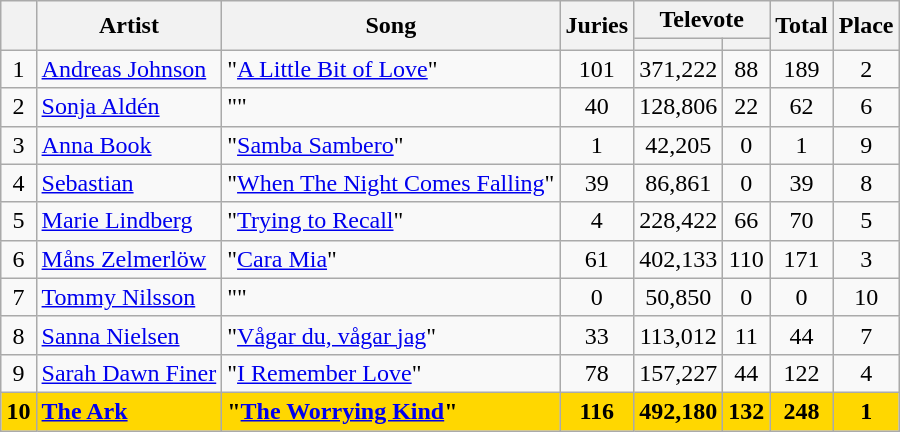<table class="sortable wikitable" style="margin: 1em auto 1em auto; text-align:center;">
<tr>
<th rowspan="2"></th>
<th rowspan="2">Artist</th>
<th rowspan="2">Song</th>
<th rowspan="2">Juries</th>
<th colspan="2">Televote</th>
<th rowspan="2">Total</th>
<th rowspan="2">Place</th>
</tr>
<tr>
<th></th>
<th></th>
</tr>
<tr>
<td>1</td>
<td align="left"><a href='#'>Andreas Johnson</a></td>
<td align="left">"<a href='#'>A Little Bit of Love</a>"</td>
<td>101</td>
<td>371,222</td>
<td>88</td>
<td>189</td>
<td>2</td>
</tr>
<tr>
<td>2</td>
<td align="left"><a href='#'>Sonja Aldén</a></td>
<td align="left">""</td>
<td>40</td>
<td>128,806</td>
<td>22</td>
<td>62</td>
<td>6</td>
</tr>
<tr>
<td>3</td>
<td align="left"><a href='#'>Anna Book</a></td>
<td align="left">"<a href='#'>Samba Sambero</a>"</td>
<td>1</td>
<td>42,205</td>
<td>0</td>
<td>1</td>
<td>9</td>
</tr>
<tr>
<td>4</td>
<td align="left"><a href='#'>Sebastian</a></td>
<td align="left">"<a href='#'>When The Night Comes Falling</a>"</td>
<td>39</td>
<td>86,861</td>
<td>0</td>
<td>39</td>
<td>8</td>
</tr>
<tr>
<td>5</td>
<td align="left"><a href='#'>Marie Lindberg</a></td>
<td align="left">"<a href='#'>Trying to Recall</a>"</td>
<td>4</td>
<td>228,422</td>
<td>66</td>
<td>70</td>
<td>5</td>
</tr>
<tr>
<td>6</td>
<td align="left"><a href='#'>Måns Zelmerlöw</a></td>
<td align="left">"<a href='#'><span>Cara Mia</span></a>"</td>
<td>61</td>
<td>402,133</td>
<td>110</td>
<td>171</td>
<td>3</td>
</tr>
<tr>
<td>7</td>
<td align="left"><a href='#'>Tommy Nilsson</a></td>
<td align="left">""</td>
<td>0</td>
<td>50,850</td>
<td>0</td>
<td>0</td>
<td>10</td>
</tr>
<tr>
<td>8</td>
<td align="left"><a href='#'>Sanna Nielsen</a></td>
<td align="left">"<a href='#'>Vågar du, vågar jag</a>"</td>
<td>33</td>
<td>113,012</td>
<td>11</td>
<td>44</td>
<td>7</td>
</tr>
<tr>
<td>9</td>
<td align="left"><a href='#'>Sarah Dawn Finer</a></td>
<td align="left">"<a href='#'>I Remember Love</a>"</td>
<td>78</td>
<td>157,227</td>
<td>44</td>
<td>122</td>
<td>4</td>
</tr>
<tr style="background:gold">
<td><strong>10</strong></td>
<td align="left"><strong><a href='#'>The Ark</a></strong></td>
<td align="left"><strong>"<a href='#'>The Worrying Kind</a>"</strong></td>
<td><strong>116</strong></td>
<td><strong>492,180</strong></td>
<td><strong>132</strong></td>
<td><strong>248</strong></td>
<td><strong>1</strong></td>
</tr>
</table>
